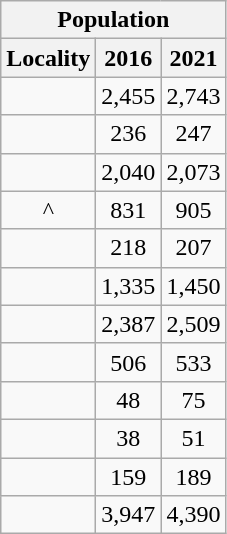<table class="wikitable" style="text-align:center;">
<tr>
<th colspan="3" style="text-align:center;  font-weight:bold">Population</th>
</tr>
<tr>
<th style="text-align:center; background:  font-weight:bold">Locality</th>
<th style="text-align:center; background:  font-weight:bold"><strong>2016</strong></th>
<th style="text-align:center; background:  font-weight:bold"><strong>2021</strong></th>
</tr>
<tr>
<td></td>
<td>2,455</td>
<td>2,743</td>
</tr>
<tr>
<td></td>
<td>236</td>
<td>247</td>
</tr>
<tr>
<td></td>
<td>2,040</td>
<td>2,073</td>
</tr>
<tr>
<td>^</td>
<td>831</td>
<td>905</td>
</tr>
<tr>
<td></td>
<td>218</td>
<td>207</td>
</tr>
<tr>
<td></td>
<td>1,335</td>
<td>1,450</td>
</tr>
<tr>
<td></td>
<td>2,387</td>
<td>2,509</td>
</tr>
<tr>
<td></td>
<td>506</td>
<td>533</td>
</tr>
<tr>
<td></td>
<td>48</td>
<td>75</td>
</tr>
<tr>
<td></td>
<td>38</td>
<td>51</td>
</tr>
<tr>
<td></td>
<td>159</td>
<td>189</td>
</tr>
<tr>
<td></td>
<td>3,947</td>
<td>4,390</td>
</tr>
</table>
